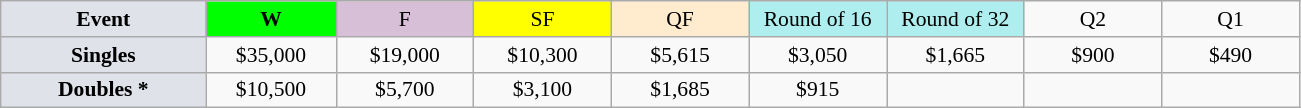<table class=wikitable style=font-size:90%;text-align:center>
<tr>
<td style="width:130px; background:#dfe2e9;"><strong>Event</strong></td>
<td style="width:80px; background:lime;"><strong>W</strong></td>
<td style="width:85px; background:thistle;">F</td>
<td style="width:85px; background:#ff0;">SF</td>
<td style="width:85px; background:#ffebcd;">QF</td>
<td style="width:85px; background:#afeeee;">Round of 16</td>
<td style="width:85px; background:#afeeee;">Round of 32</td>
<td width=85>Q2</td>
<td width=85>Q1</td>
</tr>
<tr>
<td style="background:#dfe2e9;"><strong>Singles</strong></td>
<td>$35,000</td>
<td>$19,000</td>
<td>$10,300</td>
<td>$5,615</td>
<td>$3,050</td>
<td>$1,665</td>
<td>$900</td>
<td>$490</td>
</tr>
<tr>
<td style="background:#dfe2e9;"><strong>Doubles *</strong></td>
<td>$10,500</td>
<td>$5,700</td>
<td>$3,100</td>
<td>$1,685</td>
<td>$915</td>
<td></td>
<td></td>
<td></td>
</tr>
</table>
